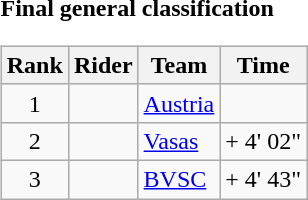<table>
<tr>
<td><strong>Final general classification</strong><br><table class="wikitable">
<tr>
<th scope="col">Rank</th>
<th scope="col">Rider</th>
<th scope="col">Team</th>
<th scope="col">Time</th>
</tr>
<tr>
<td style="text-align:center;">1</td>
<td></td>
<td><a href='#'>Austria</a></td>
<td style="text-align:right;"></td>
</tr>
<tr>
<td style="text-align:center;">2</td>
<td></td>
<td><a href='#'>Vasas</a></td>
<td style="text-align:right;">+ 4' 02"</td>
</tr>
<tr>
<td style="text-align:center;">3</td>
<td></td>
<td><a href='#'>BVSC</a></td>
<td style="text-align:right;">+ 4' 43"</td>
</tr>
</table>
</td>
</tr>
</table>
